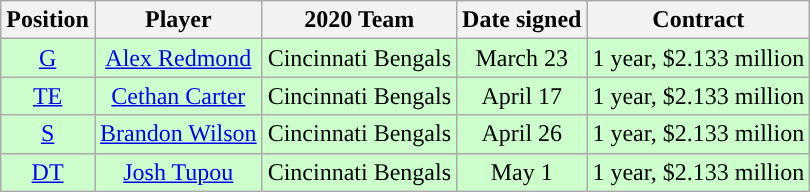<table class="wikitable" style="text-align:center">
<tr>
<th>Position</th>
<th>Player</th>
<th>2020 Team</th>
<th>Date signed</th>
<th>Contract</th>
</tr>
<tr style="background:#cfc;">
<td><a href='#'>G</a></td>
<td><a href='#'>Alex Redmond</a></td>
<td>Cincinnati Bengals</td>
<td>March 23</td>
<td>1 year, $2.133 million</td>
</tr>
<tr style="background:#cfc;">
<td><a href='#'>TE</a></td>
<td><a href='#'>Cethan Carter</a></td>
<td>Cincinnati Bengals</td>
<td>April 17</td>
<td>1 year, $2.133 million</td>
</tr>
<tr style="background:#cfc;">
<td><a href='#'>S</a></td>
<td><a href='#'>Brandon Wilson</a></td>
<td>Cincinnati Bengals</td>
<td>April 26</td>
<td>1 year, $2.133 million</td>
</tr>
<tr style="background:#cfc;">
<td><a href='#'>DT</a></td>
<td><a href='#'>Josh Tupou</a></td>
<td>Cincinnati Bengals</td>
<td>May 1</td>
<td>1 year, $2.133 million</td>
</tr>
</table>
